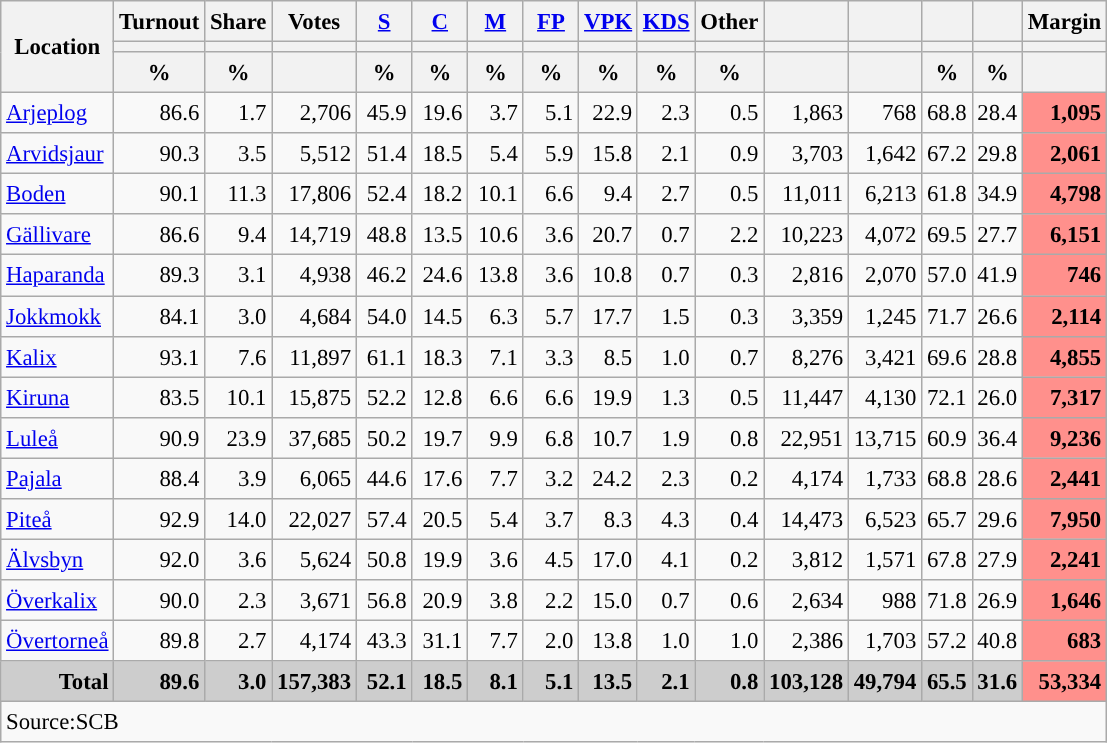<table class="wikitable sortable" style="text-align:right; font-size:95%; line-height:20px;">
<tr>
<th rowspan="3">Location</th>
<th>Turnout</th>
<th>Share</th>
<th>Votes</th>
<th width="30px" class="unsortable"><a href='#'>S</a></th>
<th width="30px" class="unsortable"><a href='#'>C</a></th>
<th width="30px" class="unsortable"><a href='#'>M</a></th>
<th width="30px" class="unsortable"><a href='#'>FP</a></th>
<th width="30px" class="unsortable"><a href='#'>VPK</a></th>
<th width="30px" class="unsortable"><a href='#'>KDS</a></th>
<th width="30px" class="unsortable">Other</th>
<th></th>
<th></th>
<th></th>
<th></th>
<th>Margin</th>
</tr>
<tr>
<th></th>
<th></th>
<th></th>
<th style="background:"></th>
<th style="background:"></th>
<th style="background:"></th>
<th style="background:"></th>
<th style="background:"></th>
<th style="background:"></th>
<th style="background:"></th>
<th style="background:"></th>
<th style="background:"></th>
<th style="background:"></th>
<th style="background:"></th>
<th></th>
</tr>
<tr>
<th data-sort-type="number">%</th>
<th data-sort-type="number">%</th>
<th></th>
<th data-sort-type="number">%</th>
<th data-sort-type="number">%</th>
<th data-sort-type="number">%</th>
<th data-sort-type="number">%</th>
<th data-sort-type="number">%</th>
<th data-sort-type="number">%</th>
<th data-sort-type="number">%</th>
<th data-sort-type="number"></th>
<th data-sort-type="number"></th>
<th data-sort-type="number">%</th>
<th data-sort-type="number">%</th>
<th data-sort-type="number"></th>
</tr>
<tr>
<td align=left><a href='#'>Arjeplog</a></td>
<td>86.6</td>
<td>1.7</td>
<td>2,706</td>
<td>45.9</td>
<td>19.6</td>
<td>3.7</td>
<td>5.1</td>
<td>22.9</td>
<td>2.3</td>
<td>0.5</td>
<td>1,863</td>
<td>768</td>
<td>68.8</td>
<td>28.4</td>
<td bgcolor=#ff908c><strong>1,095</strong></td>
</tr>
<tr>
<td align=left><a href='#'>Arvidsjaur</a></td>
<td>90.3</td>
<td>3.5</td>
<td>5,512</td>
<td>51.4</td>
<td>18.5</td>
<td>5.4</td>
<td>5.9</td>
<td>15.8</td>
<td>2.1</td>
<td>0.9</td>
<td>3,703</td>
<td>1,642</td>
<td>67.2</td>
<td>29.8</td>
<td bgcolor=#ff908c><strong>2,061</strong></td>
</tr>
<tr>
<td align=left><a href='#'>Boden</a></td>
<td>90.1</td>
<td>11.3</td>
<td>17,806</td>
<td>52.4</td>
<td>18.2</td>
<td>10.1</td>
<td>6.6</td>
<td>9.4</td>
<td>2.7</td>
<td>0.5</td>
<td>11,011</td>
<td>6,213</td>
<td>61.8</td>
<td>34.9</td>
<td bgcolor=#ff908c><strong>4,798</strong></td>
</tr>
<tr>
<td align=left><a href='#'>Gällivare</a></td>
<td>86.6</td>
<td>9.4</td>
<td>14,719</td>
<td>48.8</td>
<td>13.5</td>
<td>10.6</td>
<td>3.6</td>
<td>20.7</td>
<td>0.7</td>
<td>2.2</td>
<td>10,223</td>
<td>4,072</td>
<td>69.5</td>
<td>27.7</td>
<td bgcolor=#ff908c><strong>6,151</strong></td>
</tr>
<tr>
<td align=left><a href='#'>Haparanda</a></td>
<td>89.3</td>
<td>3.1</td>
<td>4,938</td>
<td>46.2</td>
<td>24.6</td>
<td>13.8</td>
<td>3.6</td>
<td>10.8</td>
<td>0.7</td>
<td>0.3</td>
<td>2,816</td>
<td>2,070</td>
<td>57.0</td>
<td>41.9</td>
<td bgcolor=#ff908c><strong>746</strong></td>
</tr>
<tr>
<td align=left><a href='#'>Jokkmokk</a></td>
<td>84.1</td>
<td>3.0</td>
<td>4,684</td>
<td>54.0</td>
<td>14.5</td>
<td>6.3</td>
<td>5.7</td>
<td>17.7</td>
<td>1.5</td>
<td>0.3</td>
<td>3,359</td>
<td>1,245</td>
<td>71.7</td>
<td>26.6</td>
<td bgcolor=#ff908c><strong>2,114</strong></td>
</tr>
<tr>
<td align=left><a href='#'>Kalix</a></td>
<td>93.1</td>
<td>7.6</td>
<td>11,897</td>
<td>61.1</td>
<td>18.3</td>
<td>7.1</td>
<td>3.3</td>
<td>8.5</td>
<td>1.0</td>
<td>0.7</td>
<td>8,276</td>
<td>3,421</td>
<td>69.6</td>
<td>28.8</td>
<td bgcolor=#ff908c><strong>4,855</strong></td>
</tr>
<tr>
<td align=left><a href='#'>Kiruna</a></td>
<td>83.5</td>
<td>10.1</td>
<td>15,875</td>
<td>52.2</td>
<td>12.8</td>
<td>6.6</td>
<td>6.6</td>
<td>19.9</td>
<td>1.3</td>
<td>0.5</td>
<td>11,447</td>
<td>4,130</td>
<td>72.1</td>
<td>26.0</td>
<td bgcolor=#ff908c><strong>7,317</strong></td>
</tr>
<tr>
<td align=left><a href='#'>Luleå</a></td>
<td>90.9</td>
<td>23.9</td>
<td>37,685</td>
<td>50.2</td>
<td>19.7</td>
<td>9.9</td>
<td>6.8</td>
<td>10.7</td>
<td>1.9</td>
<td>0.8</td>
<td>22,951</td>
<td>13,715</td>
<td>60.9</td>
<td>36.4</td>
<td bgcolor=#ff908c><strong>9,236</strong></td>
</tr>
<tr>
<td align=left><a href='#'>Pajala</a></td>
<td>88.4</td>
<td>3.9</td>
<td>6,065</td>
<td>44.6</td>
<td>17.6</td>
<td>7.7</td>
<td>3.2</td>
<td>24.2</td>
<td>2.3</td>
<td>0.2</td>
<td>4,174</td>
<td>1,733</td>
<td>68.8</td>
<td>28.6</td>
<td bgcolor=#ff908c><strong>2,441</strong></td>
</tr>
<tr>
<td align=left><a href='#'>Piteå</a></td>
<td>92.9</td>
<td>14.0</td>
<td>22,027</td>
<td>57.4</td>
<td>20.5</td>
<td>5.4</td>
<td>3.7</td>
<td>8.3</td>
<td>4.3</td>
<td>0.4</td>
<td>14,473</td>
<td>6,523</td>
<td>65.7</td>
<td>29.6</td>
<td bgcolor=#ff908c><strong>7,950</strong></td>
</tr>
<tr>
<td align=left><a href='#'>Älvsbyn</a></td>
<td>92.0</td>
<td>3.6</td>
<td>5,624</td>
<td>50.8</td>
<td>19.9</td>
<td>3.6</td>
<td>4.5</td>
<td>17.0</td>
<td>4.1</td>
<td>0.2</td>
<td>3,812</td>
<td>1,571</td>
<td>67.8</td>
<td>27.9</td>
<td bgcolor=#ff908c><strong>2,241</strong></td>
</tr>
<tr>
<td align=left><a href='#'>Överkalix</a></td>
<td>90.0</td>
<td>2.3</td>
<td>3,671</td>
<td>56.8</td>
<td>20.9</td>
<td>3.8</td>
<td>2.2</td>
<td>15.0</td>
<td>0.7</td>
<td>0.6</td>
<td>2,634</td>
<td>988</td>
<td>71.8</td>
<td>26.9</td>
<td bgcolor=#ff908c><strong>1,646</strong></td>
</tr>
<tr>
<td align=left><a href='#'>Övertorneå</a></td>
<td>89.8</td>
<td>2.7</td>
<td>4,174</td>
<td>43.3</td>
<td>31.1</td>
<td>7.7</td>
<td>2.0</td>
<td>13.8</td>
<td>1.0</td>
<td>1.0</td>
<td>2,386</td>
<td>1,703</td>
<td>57.2</td>
<td>40.8</td>
<td bgcolor=#ff908c><strong>683</strong></td>
</tr>
<tr style="background:#CDCDCD;">
<td><strong>Total</strong></td>
<td><strong>89.6</strong></td>
<td><strong>3.0</strong></td>
<td><strong>157,383</strong></td>
<td><strong>52.1</strong></td>
<td><strong>18.5</strong></td>
<td><strong>8.1</strong></td>
<td><strong>5.1</strong></td>
<td><strong>13.5</strong></td>
<td><strong>2.1</strong></td>
<td><strong>0.8</strong></td>
<td><strong>103,128</strong></td>
<td><strong>49,794</strong></td>
<td><strong>65.5</strong></td>
<td><strong>31.6</strong></td>
<td bgcolor=#ff908c><strong>53,334</strong></td>
</tr>
<tr>
<td align=left colspan=16>Source:SCB </td>
</tr>
</table>
